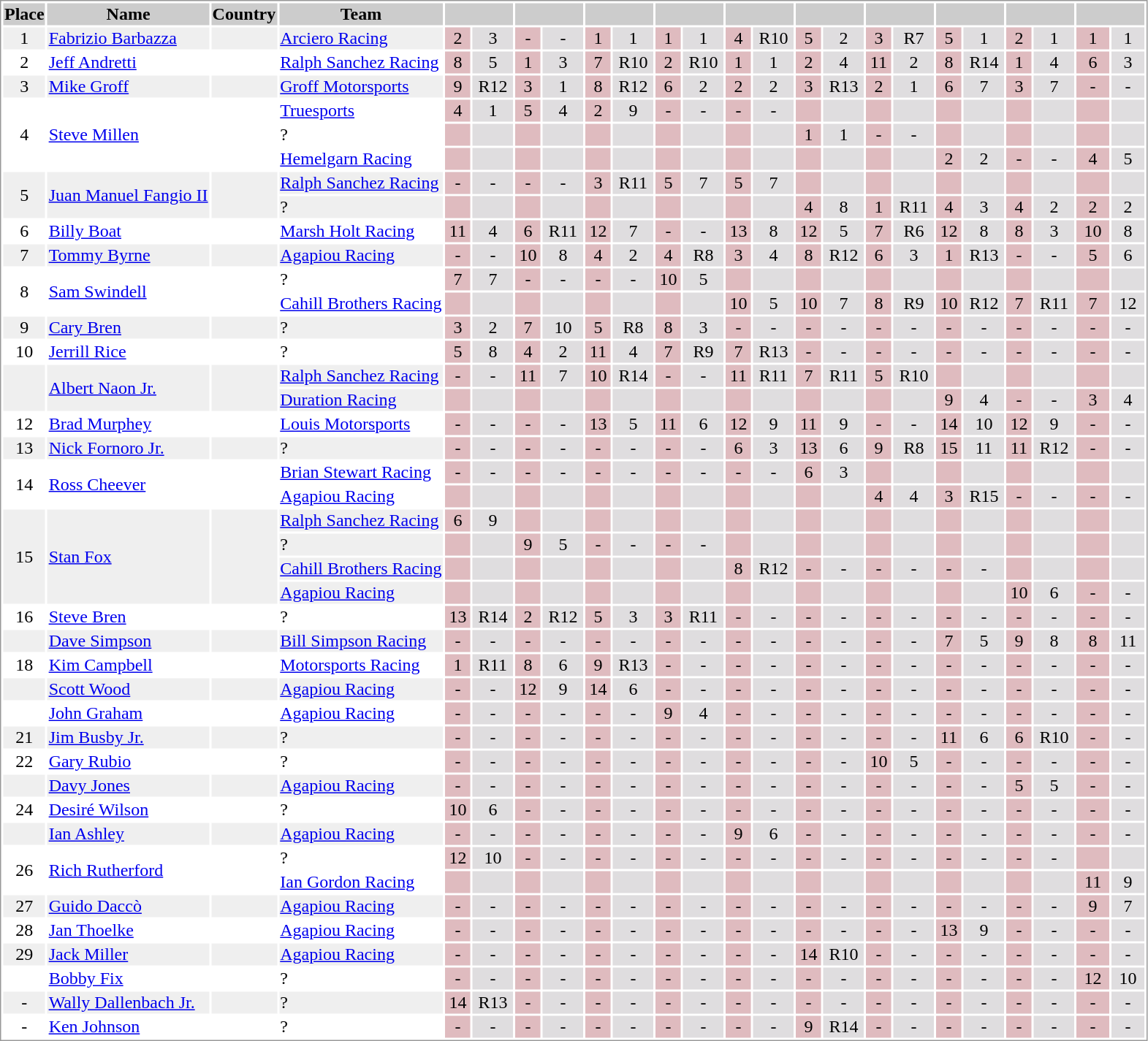<table border="0" style="border: 1px solid #999; background-color:#FFFFFF; text-align:center">
<tr align="center" style="background:#CCCCCC;">
<td><strong>Place</strong></td>
<td><strong>Name</strong></td>
<td><strong>Country</strong></td>
<td><strong>Team</strong></td>
<td colspan=2 align=center width="60"></td>
<td colspan=2 align=center width="60"></td>
<td colspan=2 align=center width="60"></td>
<td colspan=2 align=center width="60"></td>
<td colspan=2 align=center width="60"></td>
<td colspan=2 align=center width="60"></td>
<td colspan=2 align=center width="60"></td>
<td colspan=2 align=center width="60"></td>
<td colspan=2 align=center width="60"></td>
<td colspan=2 align=center width="60"></td>
</tr>
<tr style="background:#EFEFEF;">
<td>1</td>
<td align="left"><a href='#'>Fabrizio Barbazza</a></td>
<td align="left"></td>
<td align="left"><a href='#'>Arciero Racing</a></td>
<td style="background:#DFBBBF;">2</td>
<td style="background:#DFDDDF;">3</td>
<td style="background:#DFBBBF;">-</td>
<td style="background:#DFDDDF;">-</td>
<td style="background:#DFBBBF;">1</td>
<td style="background:#DFDDDF;">1</td>
<td style="background:#DFBBBF;">1</td>
<td style="background:#DFDDDF;">1</td>
<td style="background:#DFBBBF;">4</td>
<td style="background:#DFDDDF;">R10</td>
<td style="background:#DFBBBF;">5</td>
<td style="background:#DFDDDF;">2</td>
<td style="background:#DFBBBF;">3</td>
<td style="background:#DFDDDF;">R7</td>
<td style="background:#DFBBBF;">5</td>
<td style="background:#DFDDDF;">1</td>
<td style="background:#DFBBBF;">2</td>
<td style="background:#DFDDDF;">1</td>
<td style="background:#DFBBBF;">1</td>
<td style="background:#DFDDDF;">1</td>
</tr>
<tr>
<td>2</td>
<td align="left"><a href='#'>Jeff Andretti</a></td>
<td align="left"></td>
<td align="left"><a href='#'>Ralph Sanchez Racing</a></td>
<td style="background:#DFBBBF;">8</td>
<td style="background:#DFDDDF;">5</td>
<td style="background:#DFBBBF;">1</td>
<td style="background:#DFDDDF;">3</td>
<td style="background:#DFBBBF;">7</td>
<td style="background:#DFDDDF;">R10</td>
<td style="background:#DFBBBF;">2</td>
<td style="background:#DFDDDF;">R10</td>
<td style="background:#DFBBBF;">1</td>
<td style="background:#DFDDDF;">1</td>
<td style="background:#DFBBBF;">2</td>
<td style="background:#DFDDDF;">4</td>
<td style="background:#DFBBBF;">11</td>
<td style="background:#DFDDDF;">2</td>
<td style="background:#DFBBBF;">8</td>
<td style="background:#DFDDDF;">R14</td>
<td style="background:#DFBBBF;">1</td>
<td style="background:#DFDDDF;">4</td>
<td style="background:#DFBBBF;">6</td>
<td style="background:#DFDDDF;">3</td>
</tr>
<tr style="background:#EFEFEF;">
<td>3</td>
<td align="left"><a href='#'>Mike Groff</a></td>
<td align="left"></td>
<td align="left"><a href='#'>Groff Motorsports</a></td>
<td style="background:#DFBBBF;">9</td>
<td style="background:#DFDDDF;">R12</td>
<td style="background:#DFBBBF;">3</td>
<td style="background:#DFDDDF;">1</td>
<td style="background:#DFBBBF;">8</td>
<td style="background:#DFDDDF;">R12</td>
<td style="background:#DFBBBF;">6</td>
<td style="background:#DFDDDF;">2</td>
<td style="background:#DFBBBF;">2</td>
<td style="background:#DFDDDF;">2</td>
<td style="background:#DFBBBF;">3</td>
<td style="background:#DFDDDF;">R13</td>
<td style="background:#DFBBBF;">2</td>
<td style="background:#DFDDDF;">1</td>
<td style="background:#DFBBBF;">6</td>
<td style="background:#DFDDDF;">7</td>
<td style="background:#DFBBBF;">3</td>
<td style="background:#DFDDDF;">7</td>
<td style="background:#DFBBBF;">-</td>
<td style="background:#DFDDDF;">-</td>
</tr>
<tr>
<td rowspan=3>4</td>
<td rowspan=3 align="left"><a href='#'>Steve Millen</a></td>
<td rowspan=3 align="left"></td>
<td align="left"><a href='#'>Truesports</a></td>
<td style="background:#DFBBBF;">4</td>
<td style="background:#DFDDDF;">1</td>
<td style="background:#DFBBBF;">5</td>
<td style="background:#DFDDDF;">4</td>
<td style="background:#DFBBBF;">2</td>
<td style="background:#DFDDDF;">9</td>
<td style="background:#DFBBBF;">-</td>
<td style="background:#DFDDDF;">-</td>
<td style="background:#DFBBBF;">-</td>
<td style="background:#DFDDDF;">-</td>
<td style="background:#DFBBBF;"></td>
<td style="background:#DFDDDF;"></td>
<td style="background:#DFBBBF;"></td>
<td style="background:#DFDDDF;"></td>
<td style="background:#DFBBBF;"></td>
<td style="background:#DFDDDF;"></td>
<td style="background:#DFBBBF;"></td>
<td style="background:#DFDDDF;"></td>
<td style="background:#DFBBBF;"></td>
<td style="background:#DFDDDF;"></td>
</tr>
<tr>
<td align="left">?</td>
<td style="background:#DFBBBF;"></td>
<td style="background:#DFDDDF;"></td>
<td style="background:#DFBBBF;"></td>
<td style="background:#DFDDDF;"></td>
<td style="background:#DFBBBF;"></td>
<td style="background:#DFDDDF;"></td>
<td style="background:#DFBBBF;"></td>
<td style="background:#DFDDDF;"></td>
<td style="background:#DFBBBF;"></td>
<td style="background:#DFDDDF;"></td>
<td style="background:#DFBBBF;">1</td>
<td style="background:#DFDDDF;">1</td>
<td style="background:#DFBBBF;">-</td>
<td style="background:#DFDDDF;">-</td>
<td style="background:#DFBBBF;"></td>
<td style="background:#DFDDDF;"></td>
<td style="background:#DFBBBF;"></td>
<td style="background:#DFDDDF;"></td>
<td style="background:#DFBBBF;"></td>
<td style="background:#DFDDDF;"></td>
</tr>
<tr>
<td align="left"><a href='#'>Hemelgarn Racing</a></td>
<td style="background:#DFBBBF;"></td>
<td style="background:#DFDDDF;"></td>
<td style="background:#DFBBBF;"></td>
<td style="background:#DFDDDF;"></td>
<td style="background:#DFBBBF;"></td>
<td style="background:#DFDDDF;"></td>
<td style="background:#DFBBBF;"></td>
<td style="background:#DFDDDF;"></td>
<td style="background:#DFBBBF;"></td>
<td style="background:#DFDDDF;"></td>
<td style="background:#DFBBBF;"></td>
<td style="background:#DFDDDF;"></td>
<td style="background:#DFBBBF;"></td>
<td style="background:#DFDDDF;"></td>
<td style="background:#DFBBBF;">2</td>
<td style="background:#DFDDDF;">2</td>
<td style="background:#DFBBBF;">-</td>
<td style="background:#DFDDDF;">-</td>
<td style="background:#DFBBBF;">4</td>
<td style="background:#DFDDDF;">5</td>
</tr>
<tr style="background:#EFEFEF;">
<td rowspan=2>5</td>
<td rowspan=2 align="left"><a href='#'>Juan Manuel Fangio II</a></td>
<td rowspan=2 align="left"></td>
<td align="left"><a href='#'>Ralph Sanchez Racing</a></td>
<td style="background:#DFBBBF;">-</td>
<td style="background:#DFDDDF;">-</td>
<td style="background:#DFBBBF;">-</td>
<td style="background:#DFDDDF;">-</td>
<td style="background:#DFBBBF;">3</td>
<td style="background:#DFDDDF;">R11</td>
<td style="background:#DFBBBF;">5</td>
<td style="background:#DFDDDF;">7</td>
<td style="background:#DFBBBF;">5</td>
<td style="background:#DFDDDF;">7</td>
<td style="background:#DFBBBF;"></td>
<td style="background:#DFDDDF;"></td>
<td style="background:#DFBBBF;"></td>
<td style="background:#DFDDDF;"></td>
<td style="background:#DFBBBF;"></td>
<td style="background:#DFDDDF;"></td>
<td style="background:#DFBBBF;"></td>
<td style="background:#DFDDDF;"></td>
<td style="background:#DFBBBF;"></td>
<td style="background:#DFDDDF;"></td>
</tr>
<tr style="background:#EFEFEF;">
<td align="left">?</td>
<td style="background:#DFBBBF;"></td>
<td style="background:#DFDDDF;"></td>
<td style="background:#DFBBBF;"></td>
<td style="background:#DFDDDF;"></td>
<td style="background:#DFBBBF;"></td>
<td style="background:#DFDDDF;"></td>
<td style="background:#DFBBBF;"></td>
<td style="background:#DFDDDF;"></td>
<td style="background:#DFBBBF;"></td>
<td style="background:#DFDDDF;"></td>
<td style="background:#DFBBBF;">4</td>
<td style="background:#DFDDDF;">8</td>
<td style="background:#DFBBBF;">1</td>
<td style="background:#DFDDDF;">R11</td>
<td style="background:#DFBBBF;">4</td>
<td style="background:#DFDDDF;">3</td>
<td style="background:#DFBBBF;">4</td>
<td style="background:#DFDDDF;">2</td>
<td style="background:#DFBBBF;">2</td>
<td style="background:#DFDDDF;">2</td>
</tr>
<tr>
<td>6</td>
<td align="left"><a href='#'>Billy Boat</a></td>
<td align="left"></td>
<td align="left"><a href='#'>Marsh Holt Racing</a></td>
<td style="background:#DFBBBF;">11</td>
<td style="background:#DFDDDF;">4</td>
<td style="background:#DFBBBF;">6</td>
<td style="background:#DFDDDF;">R11</td>
<td style="background:#DFBBBF;">12</td>
<td style="background:#DFDDDF;">7</td>
<td style="background:#DFBBBF;">-</td>
<td style="background:#DFDDDF;">-</td>
<td style="background:#DFBBBF;">13</td>
<td style="background:#DFDDDF;">8</td>
<td style="background:#DFBBBF;">12</td>
<td style="background:#DFDDDF;">5</td>
<td style="background:#DFBBBF;">7</td>
<td style="background:#DFDDDF;">R6</td>
<td style="background:#DFBBBF;">12</td>
<td style="background:#DFDDDF;">8</td>
<td style="background:#DFBBBF;">8</td>
<td style="background:#DFDDDF;">3</td>
<td style="background:#DFBBBF;">10</td>
<td style="background:#DFDDDF;">8</td>
</tr>
<tr style="background:#EFEFEF;">
<td>7</td>
<td align="left"><a href='#'>Tommy Byrne</a></td>
<td align="left"></td>
<td align="left"><a href='#'>Agapiou Racing</a></td>
<td style="background:#DFBBBF;">-</td>
<td style="background:#DFDDDF;">-</td>
<td style="background:#DFBBBF;">10</td>
<td style="background:#DFDDDF;">8</td>
<td style="background:#DFBBBF;">4</td>
<td style="background:#DFDDDF;">2</td>
<td style="background:#DFBBBF;">4</td>
<td style="background:#DFDDDF;">R8</td>
<td style="background:#DFBBBF;">3</td>
<td style="background:#DFDDDF;">4</td>
<td style="background:#DFBBBF;">8</td>
<td style="background:#DFDDDF;">R12</td>
<td style="background:#DFBBBF;">6</td>
<td style="background:#DFDDDF;">3</td>
<td style="background:#DFBBBF;">1</td>
<td style="background:#DFDDDF;">R13</td>
<td style="background:#DFBBBF;">-</td>
<td style="background:#DFDDDF;">-</td>
<td style="background:#DFBBBF;">5</td>
<td style="background:#DFDDDF;">6</td>
</tr>
<tr>
<td rowspan=2>8</td>
<td rowspan=2 align="left"><a href='#'>Sam Swindell</a></td>
<td rowspan=2 align="left"></td>
<td align="left">?</td>
<td style="background:#DFBBBF;">7</td>
<td style="background:#DFDDDF;">7</td>
<td style="background:#DFBBBF;">-</td>
<td style="background:#DFDDDF;">-</td>
<td style="background:#DFBBBF;">-</td>
<td style="background:#DFDDDF;">-</td>
<td style="background:#DFBBBF;">10</td>
<td style="background:#DFDDDF;">5</td>
<td style="background:#DFBBBF;"></td>
<td style="background:#DFDDDF;"></td>
<td style="background:#DFBBBF;"></td>
<td style="background:#DFDDDF;"></td>
<td style="background:#DFBBBF;"></td>
<td style="background:#DFDDDF;"></td>
<td style="background:#DFBBBF;"></td>
<td style="background:#DFDDDF;"></td>
<td style="background:#DFBBBF;"></td>
<td style="background:#DFDDDF;"></td>
<td style="background:#DFBBBF;"></td>
<td style="background:#DFDDDF;"></td>
</tr>
<tr>
<td align="left"><a href='#'>Cahill Brothers Racing</a></td>
<td style="background:#DFBBBF;"></td>
<td style="background:#DFDDDF;"></td>
<td style="background:#DFBBBF;"></td>
<td style="background:#DFDDDF;"></td>
<td style="background:#DFBBBF;"></td>
<td style="background:#DFDDDF;"></td>
<td style="background:#DFBBBF;"></td>
<td style="background:#DFDDDF;"></td>
<td style="background:#DFBBBF;">10</td>
<td style="background:#DFDDDF;">5</td>
<td style="background:#DFBBBF;">10</td>
<td style="background:#DFDDDF;">7</td>
<td style="background:#DFBBBF;">8</td>
<td style="background:#DFDDDF;">R9</td>
<td style="background:#DFBBBF;">10</td>
<td style="background:#DFDDDF;">R12</td>
<td style="background:#DFBBBF;">7</td>
<td style="background:#DFDDDF;">R11</td>
<td style="background:#DFBBBF;">7</td>
<td style="background:#DFDDDF;">12</td>
</tr>
<tr style="background:#EFEFEF;">
<td>9</td>
<td align="left"><a href='#'>Cary Bren</a></td>
<td align="left"></td>
<td align="left">?</td>
<td style="background:#DFBBBF;">3</td>
<td style="background:#DFDDDF;">2</td>
<td style="background:#DFBBBF;">7</td>
<td style="background:#DFDDDF;">10</td>
<td style="background:#DFBBBF;">5</td>
<td style="background:#DFDDDF;">R8</td>
<td style="background:#DFBBBF;">8</td>
<td style="background:#DFDDDF;">3</td>
<td style="background:#DFBBBF;">-</td>
<td style="background:#DFDDDF;">-</td>
<td style="background:#DFBBBF;">-</td>
<td style="background:#DFDDDF;">-</td>
<td style="background:#DFBBBF;">-</td>
<td style="background:#DFDDDF;">-</td>
<td style="background:#DFBBBF;">-</td>
<td style="background:#DFDDDF;">-</td>
<td style="background:#DFBBBF;">-</td>
<td style="background:#DFDDDF;">-</td>
<td style="background:#DFBBBF;">-</td>
<td style="background:#DFDDDF;">-</td>
</tr>
<tr>
<td>10</td>
<td align="left"><a href='#'>Jerrill Rice</a></td>
<td align="left"></td>
<td align="left">?</td>
<td style="background:#DFBBBF;">5</td>
<td style="background:#DFDDDF;">8</td>
<td style="background:#DFBBBF;">4</td>
<td style="background:#DFDDDF;">2</td>
<td style="background:#DFBBBF;">11</td>
<td style="background:#DFDDDF;">4</td>
<td style="background:#DFBBBF;">7</td>
<td style="background:#DFDDDF;">R9</td>
<td style="background:#DFBBBF;">7</td>
<td style="background:#DFDDDF;">R13</td>
<td style="background:#DFBBBF;">-</td>
<td style="background:#DFDDDF;">-</td>
<td style="background:#DFBBBF;">-</td>
<td style="background:#DFDDDF;">-</td>
<td style="background:#DFBBBF;">-</td>
<td style="background:#DFDDDF;">-</td>
<td style="background:#DFBBBF;">-</td>
<td style="background:#DFDDDF;">-</td>
<td style="background:#DFBBBF;">-</td>
<td style="background:#DFDDDF;">-</td>
</tr>
<tr style="background:#EFEFEF;">
<td rowspan=2></td>
<td rowspan=2 align="left"><a href='#'>Albert Naon Jr.</a></td>
<td rowspan=2 align="left"></td>
<td align="left"><a href='#'>Ralph Sanchez Racing</a></td>
<td style="background:#DFBBBF;">-</td>
<td style="background:#DFDDDF;">-</td>
<td style="background:#DFBBBF;">11</td>
<td style="background:#DFDDDF;">7</td>
<td style="background:#DFBBBF;">10</td>
<td style="background:#DFDDDF;">R14</td>
<td style="background:#DFBBBF;">-</td>
<td style="background:#DFDDDF;">-</td>
<td style="background:#DFBBBF;">11</td>
<td style="background:#DFDDDF;">R11</td>
<td style="background:#DFBBBF;">7</td>
<td style="background:#DFDDDF;">R11</td>
<td style="background:#DFBBBF;">5</td>
<td style="background:#DFDDDF;">R10</td>
<td style="background:#DFBBBF;"></td>
<td style="background:#DFDDDF;"></td>
<td style="background:#DFBBBF;"></td>
<td style="background:#DFDDDF;"></td>
<td style="background:#DFBBBF;"></td>
<td style="background:#DFDDDF;"></td>
</tr>
<tr style="background:#EFEFEF;">
<td align="left"><a href='#'>Duration Racing</a></td>
<td style="background:#DFBBBF;"></td>
<td style="background:#DFDDDF;"></td>
<td style="background:#DFBBBF;"></td>
<td style="background:#DFDDDF;"></td>
<td style="background:#DFBBBF;"></td>
<td style="background:#DFDDDF;"></td>
<td style="background:#DFBBBF;"></td>
<td style="background:#DFDDDF;"></td>
<td style="background:#DFBBBF;"></td>
<td style="background:#DFDDDF;"></td>
<td style="background:#DFBBBF;"></td>
<td style="background:#DFDDDF;"></td>
<td style="background:#DFBBBF;"></td>
<td style="background:#DFDDDF;"></td>
<td style="background:#DFBBBF;">9</td>
<td style="background:#DFDDDF;">4</td>
<td style="background:#DFBBBF;">-</td>
<td style="background:#DFDDDF;">-</td>
<td style="background:#DFBBBF;">3</td>
<td style="background:#DFDDDF;">4</td>
</tr>
<tr>
<td>12</td>
<td align="left"><a href='#'>Brad Murphey</a></td>
<td align="left"></td>
<td align="left"><a href='#'>Louis Motorsports</a></td>
<td style="background:#DFBBBF;">-</td>
<td style="background:#DFDDDF;">-</td>
<td style="background:#DFBBBF;">-</td>
<td style="background:#DFDDDF;">-</td>
<td style="background:#DFBBBF;">13</td>
<td style="background:#DFDDDF;">5</td>
<td style="background:#DFBBBF;">11</td>
<td style="background:#DFDDDF;">6</td>
<td style="background:#DFBBBF;">12</td>
<td style="background:#DFDDDF;">9</td>
<td style="background:#DFBBBF;">11</td>
<td style="background:#DFDDDF;">9</td>
<td style="background:#DFBBBF;">-</td>
<td style="background:#DFDDDF;">-</td>
<td style="background:#DFBBBF;">14</td>
<td style="background:#DFDDDF;">10</td>
<td style="background:#DFBBBF;">12</td>
<td style="background:#DFDDDF;">9</td>
<td style="background:#DFBBBF;">-</td>
<td style="background:#DFDDDF;">-</td>
</tr>
<tr style="background:#EFEFEF;">
<td>13</td>
<td align="left"><a href='#'>Nick Fornoro Jr.</a></td>
<td align="left"></td>
<td align="left">?</td>
<td style="background:#DFBBBF;">-</td>
<td style="background:#DFDDDF;">-</td>
<td style="background:#DFBBBF;">-</td>
<td style="background:#DFDDDF;">-</td>
<td style="background:#DFBBBF;">-</td>
<td style="background:#DFDDDF;">-</td>
<td style="background:#DFBBBF;">-</td>
<td style="background:#DFDDDF;">-</td>
<td style="background:#DFBBBF;">6</td>
<td style="background:#DFDDDF;">3</td>
<td style="background:#DFBBBF;">13</td>
<td style="background:#DFDDDF;">6</td>
<td style="background:#DFBBBF;">9</td>
<td style="background:#DFDDDF;">R8</td>
<td style="background:#DFBBBF;">15</td>
<td style="background:#DFDDDF;">11</td>
<td style="background:#DFBBBF;">11</td>
<td style="background:#DFDDDF;">R12</td>
<td style="background:#DFBBBF;">-</td>
<td style="background:#DFDDDF;">-</td>
</tr>
<tr>
<td rowspan=2>14</td>
<td rowspan=2 align="left"><a href='#'>Ross Cheever</a></td>
<td rowspan=2 align="left"></td>
<td align="left"><a href='#'>Brian Stewart Racing</a></td>
<td style="background:#DFBBBF;">-</td>
<td style="background:#DFDDDF;">-</td>
<td style="background:#DFBBBF;">-</td>
<td style="background:#DFDDDF;">-</td>
<td style="background:#DFBBBF;">-</td>
<td style="background:#DFDDDF;">-</td>
<td style="background:#DFBBBF;">-</td>
<td style="background:#DFDDDF;">-</td>
<td style="background:#DFBBBF;">-</td>
<td style="background:#DFDDDF;">-</td>
<td style="background:#DFBBBF;">6</td>
<td style="background:#DFDDDF;">3</td>
<td style="background:#DFBBBF;"></td>
<td style="background:#DFDDDF;"></td>
<td style="background:#DFBBBF;"></td>
<td style="background:#DFDDDF;"></td>
<td style="background:#DFBBBF;"></td>
<td style="background:#DFDDDF;"></td>
<td style="background:#DFBBBF;"></td>
<td style="background:#DFDDDF;"></td>
</tr>
<tr>
<td align="left"><a href='#'>Agapiou Racing</a></td>
<td style="background:#DFBBBF;"></td>
<td style="background:#DFDDDF;"></td>
<td style="background:#DFBBBF;"></td>
<td style="background:#DFDDDF;"></td>
<td style="background:#DFBBBF;"></td>
<td style="background:#DFDDDF;"></td>
<td style="background:#DFBBBF;"></td>
<td style="background:#DFDDDF;"></td>
<td style="background:#DFBBBF;"></td>
<td style="background:#DFDDDF;"></td>
<td style="background:#DFBBBF;"></td>
<td style="background:#DFDDDF;"></td>
<td style="background:#DFBBBF;">4</td>
<td style="background:#DFDDDF;">4</td>
<td style="background:#DFBBBF;">3</td>
<td style="background:#DFDDDF;">R15</td>
<td style="background:#DFBBBF;">-</td>
<td style="background:#DFDDDF;">-</td>
<td style="background:#DFBBBF;">-</td>
<td style="background:#DFDDDF;">-</td>
</tr>
<tr style="background:#EFEFEF;">
<td rowspan=4>15</td>
<td rowspan=4 align="left"><a href='#'>Stan Fox</a></td>
<td rowspan=4 align="left"></td>
<td align="left"><a href='#'>Ralph Sanchez Racing</a></td>
<td style="background:#DFBBBF;">6</td>
<td style="background:#DFDDDF;">9</td>
<td style="background:#DFBBBF;"></td>
<td style="background:#DFDDDF;"></td>
<td style="background:#DFBBBF;"></td>
<td style="background:#DFDDDF;"></td>
<td style="background:#DFBBBF;"></td>
<td style="background:#DFDDDF;"></td>
<td style="background:#DFBBBF;"></td>
<td style="background:#DFDDDF;"></td>
<td style="background:#DFBBBF;"></td>
<td style="background:#DFDDDF;"></td>
<td style="background:#DFBBBF;"></td>
<td style="background:#DFDDDF;"></td>
<td style="background:#DFBBBF;"></td>
<td style="background:#DFDDDF;"></td>
<td style="background:#DFBBBF;"></td>
<td style="background:#DFDDDF;"></td>
<td style="background:#DFBBBF;"></td>
<td style="background:#DFDDDF;"></td>
</tr>
<tr style="background:#EFEFEF;">
<td align="left">?</td>
<td style="background:#DFBBBF;"></td>
<td style="background:#DFDDDF;"></td>
<td style="background:#DFBBBF;">9</td>
<td style="background:#DFDDDF;">5</td>
<td style="background:#DFBBBF;">-</td>
<td style="background:#DFDDDF;">-</td>
<td style="background:#DFBBBF;">-</td>
<td style="background:#DFDDDF;">-</td>
<td style="background:#DFBBBF;"></td>
<td style="background:#DFDDDF;"></td>
<td style="background:#DFBBBF;"></td>
<td style="background:#DFDDDF;"></td>
<td style="background:#DFBBBF;"></td>
<td style="background:#DFDDDF;"></td>
<td style="background:#DFBBBF;"></td>
<td style="background:#DFDDDF;"></td>
<td style="background:#DFBBBF;"></td>
<td style="background:#DFDDDF;"></td>
<td style="background:#DFBBBF;"></td>
<td style="background:#DFDDDF;"></td>
</tr>
<tr style="background:#EFEFEF;">
<td align="left"><a href='#'>Cahill Brothers Racing</a></td>
<td style="background:#DFBBBF;"></td>
<td style="background:#DFDDDF;"></td>
<td style="background:#DFBBBF;"></td>
<td style="background:#DFDDDF;"></td>
<td style="background:#DFBBBF;"></td>
<td style="background:#DFDDDF;"></td>
<td style="background:#DFBBBF;"></td>
<td style="background:#DFDDDF;"></td>
<td style="background:#DFBBBF;">8</td>
<td style="background:#DFDDDF;">R12</td>
<td style="background:#DFBBBF;">-</td>
<td style="background:#DFDDDF;">-</td>
<td style="background:#DFBBBF;">-</td>
<td style="background:#DFDDDF;">-</td>
<td style="background:#DFBBBF;">-</td>
<td style="background:#DFDDDF;">-</td>
<td style="background:#DFBBBF;"></td>
<td style="background:#DFDDDF;"></td>
<td style="background:#DFBBBF;"></td>
<td style="background:#DFDDDF;"></td>
</tr>
<tr style="background:#EFEFEF;">
<td align="left"><a href='#'>Agapiou Racing</a></td>
<td style="background:#DFBBBF;"></td>
<td style="background:#DFDDDF;"></td>
<td style="background:#DFBBBF;"></td>
<td style="background:#DFDDDF;"></td>
<td style="background:#DFBBBF;"></td>
<td style="background:#DFDDDF;"></td>
<td style="background:#DFBBBF;"></td>
<td style="background:#DFDDDF;"></td>
<td style="background:#DFBBBF;"></td>
<td style="background:#DFDDDF;"></td>
<td style="background:#DFBBBF;"></td>
<td style="background:#DFDDDF;"></td>
<td style="background:#DFBBBF;"></td>
<td style="background:#DFDDDF;"></td>
<td style="background:#DFBBBF;"></td>
<td style="background:#DFDDDF;"></td>
<td style="background:#DFBBBF;">10</td>
<td style="background:#DFDDDF;">6</td>
<td style="background:#DFBBBF;">-</td>
<td style="background:#DFDDDF;">-</td>
</tr>
<tr>
<td>16</td>
<td align="left"><a href='#'>Steve Bren</a></td>
<td align="left"></td>
<td align="left">?</td>
<td style="background:#DFBBBF;">13</td>
<td style="background:#DFDDDF;">R14</td>
<td style="background:#DFBBBF;">2</td>
<td style="background:#DFDDDF;">R12</td>
<td style="background:#DFBBBF;">5</td>
<td style="background:#DFDDDF;">3</td>
<td style="background:#DFBBBF;">3</td>
<td style="background:#DFDDDF;">R11</td>
<td style="background:#DFBBBF;">-</td>
<td style="background:#DFDDDF;">-</td>
<td style="background:#DFBBBF;">-</td>
<td style="background:#DFDDDF;">-</td>
<td style="background:#DFBBBF;">-</td>
<td style="background:#DFDDDF;">-</td>
<td style="background:#DFBBBF;">-</td>
<td style="background:#DFDDDF;">-</td>
<td style="background:#DFBBBF;">-</td>
<td style="background:#DFDDDF;">-</td>
<td style="background:#DFBBBF;">-</td>
<td style="background:#DFDDDF;">-</td>
</tr>
<tr style="background:#EFEFEF;">
<td></td>
<td align="left"><a href='#'>Dave Simpson</a></td>
<td align="left"></td>
<td align="left"><a href='#'>Bill Simpson Racing</a></td>
<td style="background:#DFBBBF;">-</td>
<td style="background:#DFDDDF;">-</td>
<td style="background:#DFBBBF;">-</td>
<td style="background:#DFDDDF;">-</td>
<td style="background:#DFBBBF;">-</td>
<td style="background:#DFDDDF;">-</td>
<td style="background:#DFBBBF;">-</td>
<td style="background:#DFDDDF;">-</td>
<td style="background:#DFBBBF;">-</td>
<td style="background:#DFDDDF;">-</td>
<td style="background:#DFBBBF;">-</td>
<td style="background:#DFDDDF;">-</td>
<td style="background:#DFBBBF;">-</td>
<td style="background:#DFDDDF;">-</td>
<td style="background:#DFBBBF;">7</td>
<td style="background:#DFDDDF;">5</td>
<td style="background:#DFBBBF;">9</td>
<td style="background:#DFDDDF;">8</td>
<td style="background:#DFBBBF;">8</td>
<td style="background:#DFDDDF;">11</td>
</tr>
<tr>
<td>18</td>
<td align="left"><a href='#'>Kim Campbell</a></td>
<td align="left"></td>
<td align="left"><a href='#'>Motorsports Racing</a></td>
<td style="background:#DFBBBF;">1</td>
<td style="background:#DFDDDF;">R11</td>
<td style="background:#DFBBBF;">8</td>
<td style="background:#DFDDDF;">6</td>
<td style="background:#DFBBBF;">9</td>
<td style="background:#DFDDDF;">R13</td>
<td style="background:#DFBBBF;">-</td>
<td style="background:#DFDDDF;">-</td>
<td style="background:#DFBBBF;">-</td>
<td style="background:#DFDDDF;">-</td>
<td style="background:#DFBBBF;">-</td>
<td style="background:#DFDDDF;">-</td>
<td style="background:#DFBBBF;">-</td>
<td style="background:#DFDDDF;">-</td>
<td style="background:#DFBBBF;">-</td>
<td style="background:#DFDDDF;">-</td>
<td style="background:#DFBBBF;">-</td>
<td style="background:#DFDDDF;">-</td>
<td style="background:#DFBBBF;">-</td>
<td style="background:#DFDDDF;">-</td>
</tr>
<tr style="background:#EFEFEF;">
<td></td>
<td align="left"><a href='#'>Scott Wood</a></td>
<td align="left"></td>
<td align="left"><a href='#'>Agapiou Racing</a></td>
<td style="background:#DFBBBF;">-</td>
<td style="background:#DFDDDF;">-</td>
<td style="background:#DFBBBF;">12</td>
<td style="background:#DFDDDF;">9</td>
<td style="background:#DFBBBF;">14</td>
<td style="background:#DFDDDF;">6</td>
<td style="background:#DFBBBF;">-</td>
<td style="background:#DFDDDF;">-</td>
<td style="background:#DFBBBF;">-</td>
<td style="background:#DFDDDF;">-</td>
<td style="background:#DFBBBF;">-</td>
<td style="background:#DFDDDF;">-</td>
<td style="background:#DFBBBF;">-</td>
<td style="background:#DFDDDF;">-</td>
<td style="background:#DFBBBF;">-</td>
<td style="background:#DFDDDF;">-</td>
<td style="background:#DFBBBF;">-</td>
<td style="background:#DFDDDF;">-</td>
<td style="background:#DFBBBF;">-</td>
<td style="background:#DFDDDF;">-</td>
</tr>
<tr>
<td></td>
<td align="left"><a href='#'>John Graham</a></td>
<td align="left"></td>
<td align="left"><a href='#'>Agapiou Racing</a></td>
<td style="background:#DFBBBF;">-</td>
<td style="background:#DFDDDF;">-</td>
<td style="background:#DFBBBF;">-</td>
<td style="background:#DFDDDF;">-</td>
<td style="background:#DFBBBF;">-</td>
<td style="background:#DFDDDF;">-</td>
<td style="background:#DFBBBF;">9</td>
<td style="background:#DFDDDF;">4</td>
<td style="background:#DFBBBF;">-</td>
<td style="background:#DFDDDF;">-</td>
<td style="background:#DFBBBF;">-</td>
<td style="background:#DFDDDF;">-</td>
<td style="background:#DFBBBF;">-</td>
<td style="background:#DFDDDF;">-</td>
<td style="background:#DFBBBF;">-</td>
<td style="background:#DFDDDF;">-</td>
<td style="background:#DFBBBF;">-</td>
<td style="background:#DFDDDF;">-</td>
<td style="background:#DFBBBF;">-</td>
<td style="background:#DFDDDF;">-</td>
</tr>
<tr style="background:#EFEFEF;">
<td>21</td>
<td align="left"><a href='#'>Jim Busby Jr.</a></td>
<td align="left"></td>
<td align="left">?</td>
<td style="background:#DFBBBF;">-</td>
<td style="background:#DFDDDF;">-</td>
<td style="background:#DFBBBF;">-</td>
<td style="background:#DFDDDF;">-</td>
<td style="background:#DFBBBF;">-</td>
<td style="background:#DFDDDF;">-</td>
<td style="background:#DFBBBF;">-</td>
<td style="background:#DFDDDF;">-</td>
<td style="background:#DFBBBF;">-</td>
<td style="background:#DFDDDF;">-</td>
<td style="background:#DFBBBF;">-</td>
<td style="background:#DFDDDF;">-</td>
<td style="background:#DFBBBF;">-</td>
<td style="background:#DFDDDF;">-</td>
<td style="background:#DFBBBF;">11</td>
<td style="background:#DFDDDF;">6</td>
<td style="background:#DFBBBF;">6</td>
<td style="background:#DFDDDF;">R10</td>
<td style="background:#DFBBBF;">-</td>
<td style="background:#DFDDDF;">-</td>
</tr>
<tr>
<td>22</td>
<td align="left"><a href='#'>Gary Rubio</a></td>
<td align="left"></td>
<td align="left">?</td>
<td style="background:#DFBBBF;">-</td>
<td style="background:#DFDDDF;">-</td>
<td style="background:#DFBBBF;">-</td>
<td style="background:#DFDDDF;">-</td>
<td style="background:#DFBBBF;">-</td>
<td style="background:#DFDDDF;">-</td>
<td style="background:#DFBBBF;">-</td>
<td style="background:#DFDDDF;">-</td>
<td style="background:#DFBBBF;">-</td>
<td style="background:#DFDDDF;">-</td>
<td style="background:#DFBBBF;">-</td>
<td style="background:#DFDDDF;">-</td>
<td style="background:#DFBBBF;">10</td>
<td style="background:#DFDDDF;">5</td>
<td style="background:#DFBBBF;">-</td>
<td style="background:#DFDDDF;">-</td>
<td style="background:#DFBBBF;">-</td>
<td style="background:#DFDDDF;">-</td>
<td style="background:#DFBBBF;">-</td>
<td style="background:#DFDDDF;">-</td>
</tr>
<tr style="background:#EFEFEF;">
<td></td>
<td align="left"><a href='#'>Davy Jones</a></td>
<td align="left"></td>
<td align="left"><a href='#'>Agapiou Racing</a></td>
<td style="background:#DFBBBF;">-</td>
<td style="background:#DFDDDF;">-</td>
<td style="background:#DFBBBF;">-</td>
<td style="background:#DFDDDF;">-</td>
<td style="background:#DFBBBF;">-</td>
<td style="background:#DFDDDF;">-</td>
<td style="background:#DFBBBF;">-</td>
<td style="background:#DFDDDF;">-</td>
<td style="background:#DFBBBF;">-</td>
<td style="background:#DFDDDF;">-</td>
<td style="background:#DFBBBF;">-</td>
<td style="background:#DFDDDF;">-</td>
<td style="background:#DFBBBF;">-</td>
<td style="background:#DFDDDF;">-</td>
<td style="background:#DFBBBF;">-</td>
<td style="background:#DFDDDF;">-</td>
<td style="background:#DFBBBF;">5</td>
<td style="background:#DFDDDF;">5</td>
<td style="background:#DFBBBF;">-</td>
<td style="background:#DFDDDF;">-</td>
</tr>
<tr>
<td>24</td>
<td align="left"><a href='#'>Desiré Wilson</a></td>
<td align="left"></td>
<td align="left">?</td>
<td style="background:#DFBBBF;">10</td>
<td style="background:#DFDDDF;">6</td>
<td style="background:#DFBBBF;">-</td>
<td style="background:#DFDDDF;">-</td>
<td style="background:#DFBBBF;">-</td>
<td style="background:#DFDDDF;">-</td>
<td style="background:#DFBBBF;">-</td>
<td style="background:#DFDDDF;">-</td>
<td style="background:#DFBBBF;">-</td>
<td style="background:#DFDDDF;">-</td>
<td style="background:#DFBBBF;">-</td>
<td style="background:#DFDDDF;">-</td>
<td style="background:#DFBBBF;">-</td>
<td style="background:#DFDDDF;">-</td>
<td style="background:#DFBBBF;">-</td>
<td style="background:#DFDDDF;">-</td>
<td style="background:#DFBBBF;">-</td>
<td style="background:#DFDDDF;">-</td>
<td style="background:#DFBBBF;">-</td>
<td style="background:#DFDDDF;">-</td>
</tr>
<tr style="background:#EFEFEF;">
<td></td>
<td align="left"><a href='#'>Ian Ashley</a></td>
<td align="left"></td>
<td align="left"><a href='#'>Agapiou Racing</a></td>
<td style="background:#DFBBBF;">-</td>
<td style="background:#DFDDDF;">-</td>
<td style="background:#DFBBBF;">-</td>
<td style="background:#DFDDDF;">-</td>
<td style="background:#DFBBBF;">-</td>
<td style="background:#DFDDDF;">-</td>
<td style="background:#DFBBBF;">-</td>
<td style="background:#DFDDDF;">-</td>
<td style="background:#DFBBBF;">9</td>
<td style="background:#DFDDDF;">6</td>
<td style="background:#DFBBBF;">-</td>
<td style="background:#DFDDDF;">-</td>
<td style="background:#DFBBBF;">-</td>
<td style="background:#DFDDDF;">-</td>
<td style="background:#DFBBBF;">-</td>
<td style="background:#DFDDDF;">-</td>
<td style="background:#DFBBBF;">-</td>
<td style="background:#DFDDDF;">-</td>
<td style="background:#DFBBBF;">-</td>
<td style="background:#DFDDDF;">-</td>
</tr>
<tr>
<td rowspan=2>26</td>
<td rowspan=2 align="left"><a href='#'>Rich Rutherford</a></td>
<td rowspan=2 align="left"></td>
<td align="left">?</td>
<td style="background:#DFBBBF;">12</td>
<td style="background:#DFDDDF;">10</td>
<td style="background:#DFBBBF;">-</td>
<td style="background:#DFDDDF;">-</td>
<td style="background:#DFBBBF;">-</td>
<td style="background:#DFDDDF;">-</td>
<td style="background:#DFBBBF;">-</td>
<td style="background:#DFDDDF;">-</td>
<td style="background:#DFBBBF;">-</td>
<td style="background:#DFDDDF;">-</td>
<td style="background:#DFBBBF;">-</td>
<td style="background:#DFDDDF;">-</td>
<td style="background:#DFBBBF;">-</td>
<td style="background:#DFDDDF;">-</td>
<td style="background:#DFBBBF;">-</td>
<td style="background:#DFDDDF;">-</td>
<td style="background:#DFBBBF;">-</td>
<td style="background:#DFDDDF;">-</td>
<td style="background:#DFBBBF;"></td>
<td style="background:#DFDDDF;"></td>
</tr>
<tr>
<td align="left"><a href='#'>Ian Gordon Racing</a></td>
<td style="background:#DFBBBF;"></td>
<td style="background:#DFDDDF;"></td>
<td style="background:#DFBBBF;"></td>
<td style="background:#DFDDDF;"></td>
<td style="background:#DFBBBF;"></td>
<td style="background:#DFDDDF;"></td>
<td style="background:#DFBBBF;"></td>
<td style="background:#DFDDDF;"></td>
<td style="background:#DFBBBF;"></td>
<td style="background:#DFDDDF;"></td>
<td style="background:#DFBBBF;"></td>
<td style="background:#DFDDDF;"></td>
<td style="background:#DFBBBF;"></td>
<td style="background:#DFDDDF;"></td>
<td style="background:#DFBBBF;"></td>
<td style="background:#DFDDDF;"></td>
<td style="background:#DFBBBF;"></td>
<td style="background:#DFDDDF;"></td>
<td style="background:#DFBBBF;">11</td>
<td style="background:#DFDDDF;">9</td>
</tr>
<tr style="background:#EFEFEF;">
<td>27</td>
<td align="left"><a href='#'>Guido Daccò</a></td>
<td align="left"></td>
<td align="left"><a href='#'>Agapiou Racing</a></td>
<td style="background:#DFBBBF;">-</td>
<td style="background:#DFDDDF;">-</td>
<td style="background:#DFBBBF;">-</td>
<td style="background:#DFDDDF;">-</td>
<td style="background:#DFBBBF;">-</td>
<td style="background:#DFDDDF;">-</td>
<td style="background:#DFBBBF;">-</td>
<td style="background:#DFDDDF;">-</td>
<td style="background:#DFBBBF;">-</td>
<td style="background:#DFDDDF;">-</td>
<td style="background:#DFBBBF;">-</td>
<td style="background:#DFDDDF;">-</td>
<td style="background:#DFBBBF;">-</td>
<td style="background:#DFDDDF;">-</td>
<td style="background:#DFBBBF;">-</td>
<td style="background:#DFDDDF;">-</td>
<td style="background:#DFBBBF;">-</td>
<td style="background:#DFDDDF;">-</td>
<td style="background:#DFBBBF;">9</td>
<td style="background:#DFDDDF;">7</td>
</tr>
<tr>
<td>28</td>
<td align="left"><a href='#'>Jan Thoelke</a></td>
<td align="left"></td>
<td align="left"><a href='#'>Agapiou Racing</a></td>
<td style="background:#DFBBBF;">-</td>
<td style="background:#DFDDDF;">-</td>
<td style="background:#DFBBBF;">-</td>
<td style="background:#DFDDDF;">-</td>
<td style="background:#DFBBBF;">-</td>
<td style="background:#DFDDDF;">-</td>
<td style="background:#DFBBBF;">-</td>
<td style="background:#DFDDDF;">-</td>
<td style="background:#DFBBBF;">-</td>
<td style="background:#DFDDDF;">-</td>
<td style="background:#DFBBBF;">-</td>
<td style="background:#DFDDDF;">-</td>
<td style="background:#DFBBBF;">-</td>
<td style="background:#DFDDDF;">-</td>
<td style="background:#DFBBBF;">13</td>
<td style="background:#DFDDDF;">9</td>
<td style="background:#DFBBBF;">-</td>
<td style="background:#DFDDDF;">-</td>
<td style="background:#DFBBBF;">-</td>
<td style="background:#DFDDDF;">-</td>
</tr>
<tr style="background:#EFEFEF;">
<td>29</td>
<td align="left"><a href='#'>Jack Miller</a></td>
<td align="left"></td>
<td align="left"><a href='#'>Agapiou Racing</a></td>
<td style="background:#DFBBBF;">-</td>
<td style="background:#DFDDDF;">-</td>
<td style="background:#DFBBBF;">-</td>
<td style="background:#DFDDDF;">-</td>
<td style="background:#DFBBBF;">-</td>
<td style="background:#DFDDDF;">-</td>
<td style="background:#DFBBBF;">-</td>
<td style="background:#DFDDDF;">-</td>
<td style="background:#DFBBBF;">-</td>
<td style="background:#DFDDDF;">-</td>
<td style="background:#DFBBBF;">14</td>
<td style="background:#DFDDDF;">R10</td>
<td style="background:#DFBBBF;">-</td>
<td style="background:#DFDDDF;">-</td>
<td style="background:#DFBBBF;">-</td>
<td style="background:#DFDDDF;">-</td>
<td style="background:#DFBBBF;">-</td>
<td style="background:#DFDDDF;">-</td>
<td style="background:#DFBBBF;">-</td>
<td style="background:#DFDDDF;">-</td>
</tr>
<tr>
<td></td>
<td align="left"><a href='#'>Bobby Fix</a></td>
<td align="left"></td>
<td align="left">?</td>
<td style="background:#DFBBBF;">-</td>
<td style="background:#DFDDDF;">-</td>
<td style="background:#DFBBBF;">-</td>
<td style="background:#DFDDDF;">-</td>
<td style="background:#DFBBBF;">-</td>
<td style="background:#DFDDDF;">-</td>
<td style="background:#DFBBBF;">-</td>
<td style="background:#DFDDDF;">-</td>
<td style="background:#DFBBBF;">-</td>
<td style="background:#DFDDDF;">-</td>
<td style="background:#DFBBBF;">-</td>
<td style="background:#DFDDDF;">-</td>
<td style="background:#DFBBBF;">-</td>
<td style="background:#DFDDDF;">-</td>
<td style="background:#DFBBBF;">-</td>
<td style="background:#DFDDDF;">-</td>
<td style="background:#DFBBBF;">-</td>
<td style="background:#DFDDDF;">-</td>
<td style="background:#DFBBBF;">12</td>
<td style="background:#DFDDDF;">10</td>
</tr>
<tr style="background:#EFEFEF;">
<td>-</td>
<td align="left"><a href='#'>Wally Dallenbach Jr.</a></td>
<td align="left"></td>
<td align="left">?</td>
<td style="background:#DFBBBF;">14</td>
<td style="background:#DFDDDF;">R13</td>
<td style="background:#DFBBBF;">-</td>
<td style="background:#DFDDDF;">-</td>
<td style="background:#DFBBBF;">-</td>
<td style="background:#DFDDDF;">-</td>
<td style="background:#DFBBBF;">-</td>
<td style="background:#DFDDDF;">-</td>
<td style="background:#DFBBBF;">-</td>
<td style="background:#DFDDDF;">-</td>
<td style="background:#DFBBBF;">-</td>
<td style="background:#DFDDDF;">-</td>
<td style="background:#DFBBBF;">-</td>
<td style="background:#DFDDDF;">-</td>
<td style="background:#DFBBBF;">-</td>
<td style="background:#DFDDDF;">-</td>
<td style="background:#DFBBBF;">-</td>
<td style="background:#DFDDDF;">-</td>
<td style="background:#DFBBBF;">-</td>
<td style="background:#DFDDDF;">-</td>
</tr>
<tr>
<td>-</td>
<td align="left"><a href='#'>Ken Johnson</a></td>
<td align="left"></td>
<td align="left">?</td>
<td style="background:#DFBBBF;">-</td>
<td style="background:#DFDDDF;">-</td>
<td style="background:#DFBBBF;">-</td>
<td style="background:#DFDDDF;">-</td>
<td style="background:#DFBBBF;">-</td>
<td style="background:#DFDDDF;">-</td>
<td style="background:#DFBBBF;">-</td>
<td style="background:#DFDDDF;">-</td>
<td style="background:#DFBBBF;">-</td>
<td style="background:#DFDDDF;">-</td>
<td style="background:#DFBBBF;">9</td>
<td style="background:#DFDDDF;">R14</td>
<td style="background:#DFBBBF;">-</td>
<td style="background:#DFDDDF;">-</td>
<td style="background:#DFBBBF;">-</td>
<td style="background:#DFDDDF;">-</td>
<td style="background:#DFBBBF;">-</td>
<td style="background:#DFDDDF;">-</td>
<td style="background:#DFBBBF;">-</td>
<td style="background:#DFDDDF;">-</td>
</tr>
</table>
